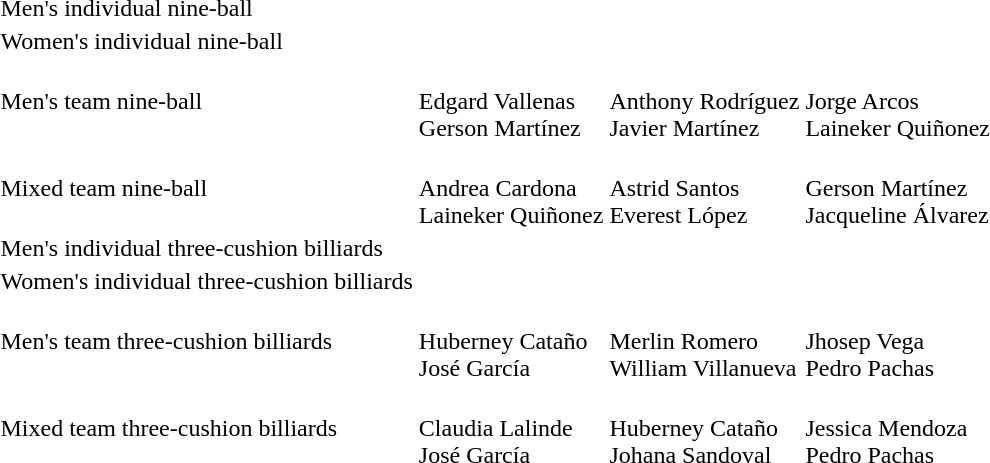<table>
<tr>
<td>Men's individual nine-ball</td>
<td></td>
<td></td>
<td></td>
</tr>
<tr>
<td>Women's individual nine-ball</td>
<td></td>
<td></td>
<td></td>
</tr>
<tr>
<td>Men's team nine-ball</td>
<td><br>Edgard Vallenas<br>Gerson Martínez</td>
<td><br>Anthony Rodríguez<br>Javier Martínez</td>
<td><br>Jorge Arcos<br>Laineker Quiñonez</td>
</tr>
<tr>
<td>Mixed team nine-ball</td>
<td><br>Andrea Cardona<br>Laineker Quiñonez</td>
<td><br>Astrid Santos<br>Everest López</td>
<td><br>Gerson Martínez<br>Jacqueline Álvarez</td>
</tr>
<tr>
<td>Men's individual three-cushion billiards</td>
<td></td>
<td></td>
<td></td>
</tr>
<tr>
<td>Women's individual three-cushion billiards</td>
<td></td>
<td></td>
<td></td>
</tr>
<tr>
<td>Men's team three-cushion billiards</td>
<td><br>Huberney Cataño<br>José García</td>
<td><br>Merlin Romero<br>William Villanueva</td>
<td><br>Jhosep Vega<br>Pedro Pachas</td>
</tr>
<tr>
<td>Mixed team three-cushion billiards</td>
<td><br>Claudia Lalinde<br>José García</td>
<td><br>Huberney Cataño<br>Johana Sandoval</td>
<td><br>Jessica Mendoza<br>Pedro Pachas</td>
</tr>
<tr>
</tr>
</table>
